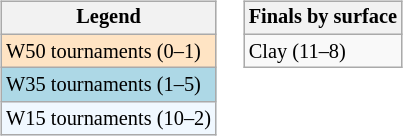<table>
<tr valign=top>
<td><br><table class=wikitable style="font-size:85%">
<tr>
<th>Legend</th>
</tr>
<tr style="background:#ffe4c4;">
<td>W50 tournaments (0–1)</td>
</tr>
<tr style="background:lightblue;">
<td>W35 tournaments (1–5)</td>
</tr>
<tr style="background:#f0f8ff;">
<td>W15 tournaments (10–2)</td>
</tr>
</table>
</td>
<td><br><table class=wikitable style="font-size:85%">
<tr>
<th>Finals by surface</th>
</tr>
<tr>
<td>Clay (11–8)</td>
</tr>
</table>
</td>
</tr>
</table>
